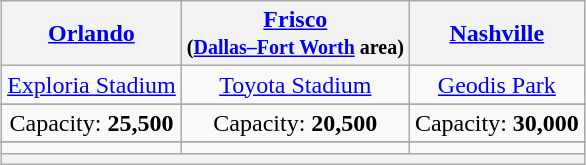<table class="wikitable" style="margin:1em auto; text-align:center;">
<tr>
<th><a href='#'>Orlando</a></th>
<th><a href='#'>Frisco</a><br><small> (<a href='#'>Dallas–Fort Worth</a> area)</small></th>
<th><a href='#'>Nashville</a></th>
</tr>
<tr>
<td><a href='#'>Exploria Stadium</a></td>
<td><a href='#'>Toyota Stadium</a></td>
<td><a href='#'>Geodis Park</a></td>
</tr>
<tr>
</tr>
<tr>
<td>Capacity: <strong>25,500</strong></td>
<td>Capacity: <strong>20,500</strong></td>
<td>Capacity: <strong>30,000</strong></td>
</tr>
<tr>
</tr>
<tr>
<td></td>
<td></td>
<td></td>
</tr>
<tr>
<th colspan=3><div></div></th>
</tr>
</table>
